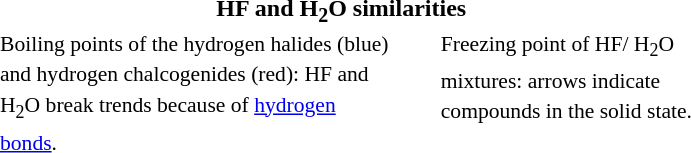<table cellpadding="0" cellspacing="0" style="margin:1em auto 1em 1em; text-align:left; width:505px; float:right">
<tr>
<td colspan="2" style="text-align:center;"><strong>HF and H<sub>2</sub>O similarities</strong></td>
</tr>
<tr>
<td style="width:285px; padding-right:5px;"></td>
<td style="width:200px; padding-left:5px;"></td>
</tr>
<tr style="vertical-align:top; font-size:.9em;">
<td style="width:285px; padding-right:5px; padding-left:25px; line-height:1.4em; ">Boiling points of the hydrogen halides (blue) and hydrogen chalcogenides (red): HF and H<sub>2</sub>O break trends because of <a href='#'>hydrogen bonds</a>.</td>
<td style="width:200px; padding-left:25px; line-height:1.4em; ">Freezing point of HF/ H<sub>2</sub>O mixtures: arrows indicate compounds in the solid state.</td>
</tr>
</table>
